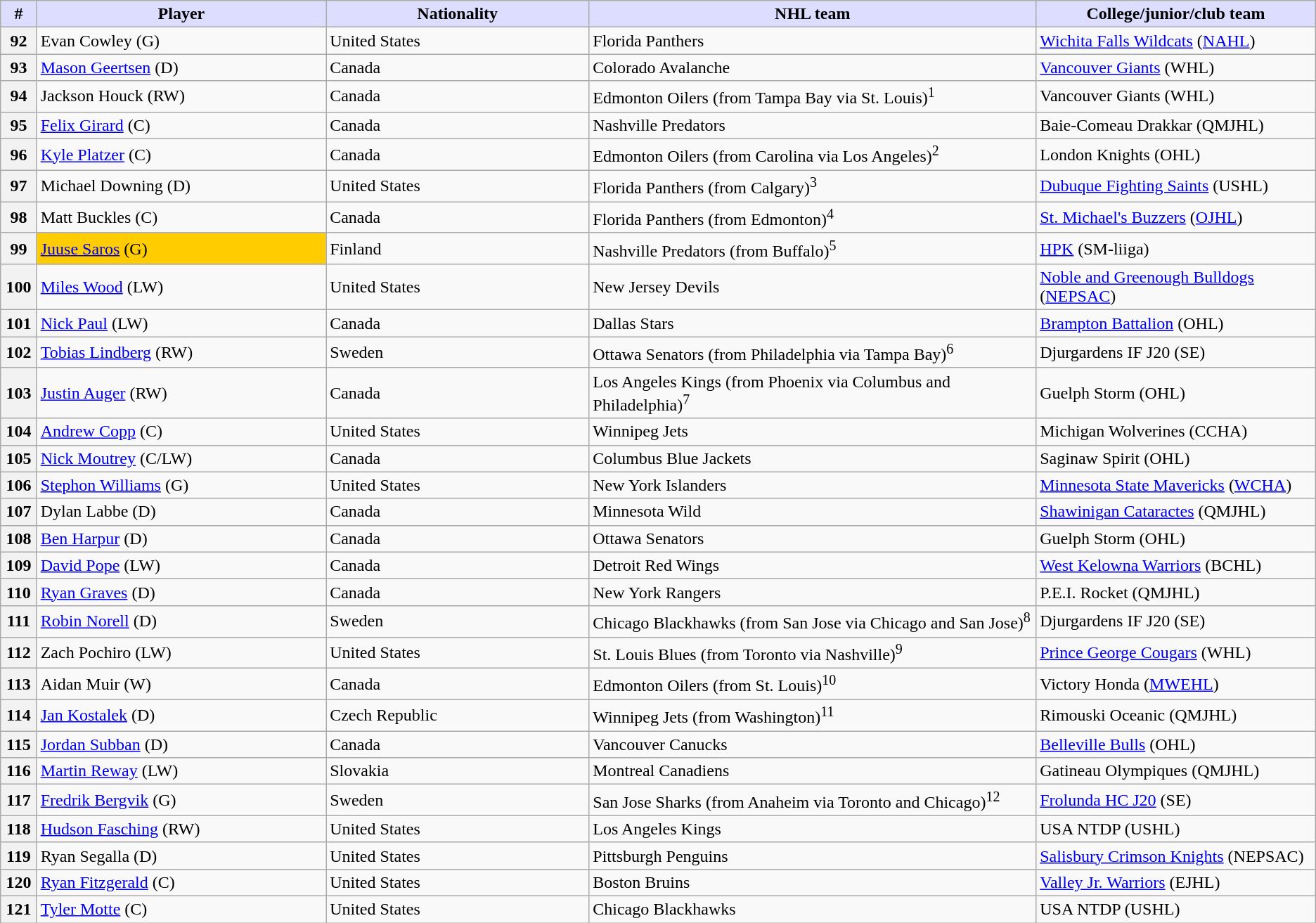<table class="wikitable">
<tr>
<th style="background:#ddf; width:2.75%;">#</th>
<th style="background:#ddf; width:22.0%;">Player</th>
<th style="background:#ddf; width:20.0%;">Nationality</th>
<th style="background:#ddf; width:34.0%;">NHL team</th>
<th style="background:#ddf; width:100.0%;">College/junior/club team</th>
</tr>
<tr>
<th>92</th>
<td>Evan Cowley (G)</td>
<td> United States</td>
<td>Florida Panthers</td>
<td><a href='#'>Wichita Falls Wildcats</a> (<a href='#'>NAHL</a>)</td>
</tr>
<tr>
<th>93</th>
<td><a href='#'>Mason Geertsen</a> (D)</td>
<td> Canada</td>
<td>Colorado Avalanche</td>
<td><a href='#'>Vancouver Giants</a> (WHL)</td>
</tr>
<tr>
<th>94</th>
<td>Jackson Houck (RW)</td>
<td> Canada</td>
<td>Edmonton Oilers (from Tampa Bay via St. Louis)<sup>1</sup></td>
<td>Vancouver Giants (WHL)</td>
</tr>
<tr>
<th>95</th>
<td><a href='#'>Felix Girard</a> (C)</td>
<td> Canada</td>
<td>Nashville Predators</td>
<td>Baie-Comeau Drakkar (QMJHL)</td>
</tr>
<tr>
<th>96</th>
<td><a href='#'>Kyle Platzer</a> (C)</td>
<td> Canada</td>
<td>Edmonton Oilers (from Carolina via Los Angeles)<sup>2</sup></td>
<td>London Knights (OHL)</td>
</tr>
<tr>
<th>97</th>
<td>Michael Downing (D)</td>
<td> United States</td>
<td>Florida Panthers (from Calgary)<sup>3</sup></td>
<td><a href='#'>Dubuque Fighting Saints</a> (USHL)</td>
</tr>
<tr>
<th>98</th>
<td>Matt Buckles (C)</td>
<td> Canada</td>
<td>Florida Panthers (from Edmonton)<sup>4</sup></td>
<td><a href='#'>St. Michael's Buzzers</a> (<a href='#'>OJHL</a>)</td>
</tr>
<tr>
<th>99</th>
<td bgcolor="#FFCC00"><a href='#'>Juuse Saros</a> (G)</td>
<td> Finland</td>
<td>Nashville Predators (from Buffalo)<sup>5</sup></td>
<td><a href='#'>HPK</a> (SM-liiga)</td>
</tr>
<tr>
<th>100</th>
<td><a href='#'>Miles Wood</a> (LW)</td>
<td> United States</td>
<td>New Jersey Devils</td>
<td><a href='#'>Noble and Greenough Bulldogs</a> (<a href='#'>NEPSAC</a>)</td>
</tr>
<tr>
<th>101</th>
<td><a href='#'>Nick Paul</a> (LW)</td>
<td> Canada</td>
<td>Dallas Stars</td>
<td><a href='#'>Brampton Battalion</a> (OHL)</td>
</tr>
<tr>
<th>102</th>
<td><a href='#'>Tobias Lindberg</a> (RW)</td>
<td> Sweden</td>
<td>Ottawa Senators (from Philadelphia via Tampa Bay)<sup>6</sup></td>
<td>Djurgardens IF J20 (SE)</td>
</tr>
<tr>
<th>103</th>
<td><a href='#'>Justin Auger</a> (RW)</td>
<td> Canada</td>
<td>Los Angeles Kings (from Phoenix via Columbus and Philadelphia)<sup>7</sup></td>
<td>Guelph Storm (OHL)</td>
</tr>
<tr>
<th>104</th>
<td><a href='#'>Andrew Copp</a> (C)</td>
<td> United States</td>
<td>Winnipeg Jets</td>
<td>Michigan Wolverines (CCHA)</td>
</tr>
<tr>
<th>105</th>
<td><a href='#'>Nick Moutrey</a> (C/LW)</td>
<td> Canada</td>
<td>Columbus Blue Jackets</td>
<td>Saginaw Spirit (OHL)</td>
</tr>
<tr>
<th>106</th>
<td><a href='#'>Stephon Williams</a> (G)</td>
<td> United States</td>
<td>New York Islanders</td>
<td><a href='#'>Minnesota State Mavericks</a> (<a href='#'>WCHA</a>)</td>
</tr>
<tr>
<th>107</th>
<td>Dylan Labbe (D)</td>
<td> Canada</td>
<td>Minnesota Wild</td>
<td><a href='#'>Shawinigan Cataractes</a> (QMJHL)</td>
</tr>
<tr>
<th>108</th>
<td><a href='#'>Ben Harpur</a> (D)</td>
<td> Canada</td>
<td>Ottawa Senators</td>
<td>Guelph Storm (OHL)</td>
</tr>
<tr>
<th>109</th>
<td><a href='#'>David Pope</a> (LW)</td>
<td> Canada</td>
<td>Detroit Red Wings</td>
<td><a href='#'>West Kelowna Warriors</a> (BCHL)</td>
</tr>
<tr>
<th>110</th>
<td><a href='#'>Ryan Graves</a> (D)</td>
<td> Canada</td>
<td>New York Rangers</td>
<td>P.E.I. Rocket (QMJHL)</td>
</tr>
<tr>
<th>111</th>
<td><a href='#'>Robin Norell</a> (D)</td>
<td> Sweden</td>
<td>Chicago Blackhawks (from San Jose via Chicago and San Jose)<sup>8</sup></td>
<td>Djurgardens IF J20 (SE)</td>
</tr>
<tr>
<th>112</th>
<td>Zach Pochiro (LW)</td>
<td> United States</td>
<td>St. Louis Blues (from Toronto via Nashville)<sup>9</sup></td>
<td><a href='#'>Prince George Cougars</a> (WHL)</td>
</tr>
<tr>
<th>113</th>
<td>Aidan Muir (W)</td>
<td> Canada</td>
<td>Edmonton Oilers (from St. Louis)<sup>10</sup></td>
<td>Victory Honda (<a href='#'>MWEHL</a>)</td>
</tr>
<tr>
<th>114</th>
<td><a href='#'>Jan Kostalek</a> (D)</td>
<td> Czech Republic</td>
<td>Winnipeg Jets (from Washington)<sup>11</sup></td>
<td>Rimouski Oceanic (QMJHL)</td>
</tr>
<tr>
<th>115</th>
<td><a href='#'>Jordan Subban</a> (D)</td>
<td> Canada</td>
<td>Vancouver Canucks</td>
<td><a href='#'>Belleville Bulls</a> (OHL)</td>
</tr>
<tr>
<th>116</th>
<td><a href='#'>Martin Reway</a> (LW)</td>
<td> Slovakia</td>
<td>Montreal Canadiens</td>
<td>Gatineau Olympiques (QMJHL)</td>
</tr>
<tr>
<th>117</th>
<td><a href='#'>Fredrik Bergvik</a> (G)</td>
<td> Sweden</td>
<td>San Jose Sharks (from Anaheim via Toronto and Chicago)<sup>12</sup></td>
<td><a href='#'>Frolunda HC J20</a> (SE)</td>
</tr>
<tr>
<th>118</th>
<td><a href='#'>Hudson Fasching</a> (RW)</td>
<td> United States</td>
<td>Los Angeles Kings</td>
<td>USA NTDP (USHL)</td>
</tr>
<tr>
<th>119</th>
<td>Ryan Segalla (D)</td>
<td> United States</td>
<td>Pittsburgh Penguins</td>
<td><a href='#'>Salisbury Crimson Knights</a> (NEPSAC)</td>
</tr>
<tr>
<th>120</th>
<td><a href='#'>Ryan Fitzgerald</a> (C)</td>
<td> United States</td>
<td>Boston Bruins</td>
<td><a href='#'>Valley Jr. Warriors</a> (EJHL)</td>
</tr>
<tr>
<th>121</th>
<td><a href='#'>Tyler Motte</a> (C)</td>
<td> United States</td>
<td>Chicago Blackhawks</td>
<td>USA NTDP (USHL)</td>
</tr>
</table>
